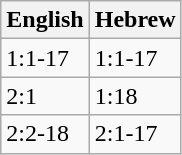<table class=wikitable>
<tr>
<th>English</th>
<th>Hebrew</th>
</tr>
<tr>
<td>1:1-17</td>
<td>1:1-17</td>
</tr>
<tr>
<td>2:1</td>
<td>1:18</td>
</tr>
<tr>
<td>2:2-18</td>
<td>2:1-17</td>
</tr>
</table>
